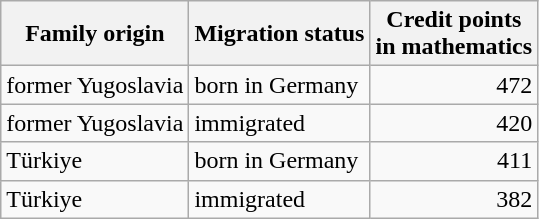<table class="wikitable zebra">
<tr>
<th>Family origin</th>
<th>Migration status</th>
<th>Credit points<br>in mathematics</th>
</tr>
<tr>
<td>former Yugoslavia</td>
<td>born in Germany</td>
<td style="text-align:right">472</td>
</tr>
<tr>
<td>former Yugoslavia</td>
<td>immigrated</td>
<td style="text-align:right">420</td>
</tr>
<tr>
<td>Türkiye</td>
<td>born in Germany</td>
<td style="text-align:right">411</td>
</tr>
<tr>
<td>Türkiye</td>
<td>immigrated</td>
<td style="text-align:right">382</td>
</tr>
</table>
